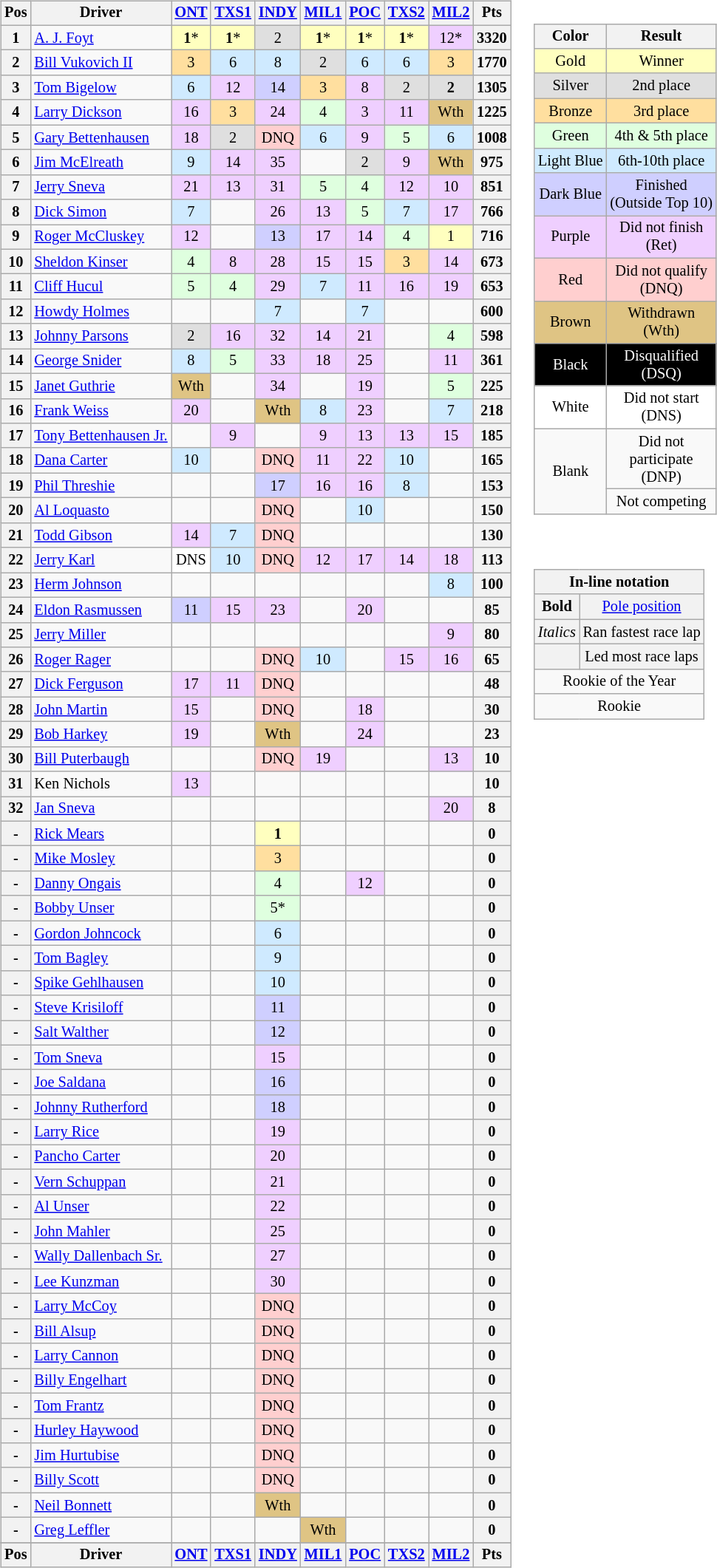<table>
<tr>
<td><br><table class="wikitable" style="font-size: 85%">
<tr valign="top">
<th valign="middle">Pos</th>
<th valign="middle">Driver</th>
<th><a href='#'>ONT</a><br></th>
<th><a href='#'>TXS1</a><br></th>
<th><a href='#'>INDY</a><br></th>
<th><a href='#'>MIL1</a><br></th>
<th><a href='#'>POC</a><br></th>
<th><a href='#'>TXS2</a><br></th>
<th><a href='#'>MIL2</a><br></th>
<th valign="middle">Pts</th>
</tr>
<tr>
<th>1</th>
<td> <a href='#'>A. J. Foyt</a></td>
<td style="background:#FFFFBF;" align=center><strong>1</strong>*</td>
<td style="background:#FFFFBF;" align=center><strong>1</strong>*</td>
<td style="background:#DFDFDF;" align=center>2</td>
<td style="background:#FFFFBF;" align=center><strong>1</strong>*</td>
<td style="background:#FFFFBF;" align=center><strong>1</strong>*</td>
<td style="background:#FFFFBF;" align=center><strong>1</strong>*</td>
<td style="background:#EFCFFF;" align=center>12*</td>
<th>3320</th>
</tr>
<tr>
<th>2</th>
<td> <a href='#'>Bill Vukovich II</a></td>
<td style="background:#FFDF9F;" align=center>3</td>
<td style="background:#CFEAFF;" align=center>6</td>
<td style="background:#CFEAFF;" align=center>8</td>
<td style="background:#DFDFDF;" align=center>2</td>
<td style="background:#CFEAFF;" align=center>6</td>
<td style="background:#CFEAFF;" align=center>6</td>
<td style="background:#FFDF9F;" align=center>3</td>
<th>1770</th>
</tr>
<tr>
<th>3</th>
<td> <a href='#'>Tom Bigelow</a></td>
<td style="background:#CFEAFF;" align=center>6</td>
<td style="background:#EFCFFF;" align=center>12</td>
<td style="background:#CFCFFF;" align=center>14</td>
<td style="background:#FFDF9F;" align=center>3</td>
<td style="background:#EFCFFF;" align=center>8</td>
<td style="background:#DFDFDF;" align=center>2</td>
<td style="background:#DFDFDF;" align=center><strong>2</strong></td>
<th>1305</th>
</tr>
<tr>
<th>4</th>
<td> <a href='#'>Larry Dickson</a></td>
<td style="background:#EFCFFF;" align=center>16</td>
<td style="background:#FFDF9F;" align=center>3</td>
<td style="background:#EFCFFF;" align=center>24</td>
<td style="background:#DFFFDF;" align=center>4</td>
<td style="background:#EFCFFF;" align=center>3</td>
<td style="background:#EFCFFF;" align=center>11</td>
<td style="background:#DFC484;" align=center>Wth</td>
<th>1225</th>
</tr>
<tr>
<th>5</th>
<td> <a href='#'>Gary Bettenhausen</a></td>
<td style="background:#EFCFFF;" align=center>18</td>
<td style="background:#DFDFDF;" align=center>2</td>
<td style="background:#FFCFCF;" align=center>DNQ</td>
<td style="background:#CFEAFF;" align=center>6</td>
<td style="background:#EFCFFF;" align=center>9</td>
<td style="background:#DFFFDF;" align=center>5</td>
<td style="background:#CFEAFF;" align=center>6</td>
<th>1008</th>
</tr>
<tr>
<th>6</th>
<td> <a href='#'>Jim McElreath</a></td>
<td style="background:#CFEAFF;" align=center>9</td>
<td style="background:#EFCFFF;" align=center>14</td>
<td style="background:#EFCFFF;" align=center>35</td>
<td></td>
<td style="background:#DFDFDF;" align=center>2</td>
<td style="background:#EFCFFF;" align=center>9</td>
<td style="background:#DFC484;" align=center>Wth</td>
<th>975</th>
</tr>
<tr>
<th>7</th>
<td> <a href='#'>Jerry Sneva</a></td>
<td style="background:#EFCFFF;" align=center>21</td>
<td style="background:#EFCFFF;" align=center>13</td>
<td style="background:#EFCFFF;" align=center>31</td>
<td style="background:#DFFFDF;" align=center>5</td>
<td style="background:#DFFFDF;" align=center>4</td>
<td style="background:#EFCFFF;" align=center>12</td>
<td style="background:#EFCFFF;" align=center>10</td>
<th>851</th>
</tr>
<tr>
<th>8</th>
<td> <a href='#'>Dick Simon</a></td>
<td style="background:#CFEAFF;" align=center>7</td>
<td></td>
<td style="background:#EFCFFF;" align=center>26</td>
<td style="background:#EFCFFF;" align=center>13</td>
<td style="background:#DFFFDF;" align=center>5</td>
<td style="background:#CFEAFF;" align=center>7</td>
<td style="background:#EFCFFF;" align=center>17</td>
<th>766</th>
</tr>
<tr>
<th>9</th>
<td> <a href='#'>Roger McCluskey</a></td>
<td style="background:#EFCFFF;" align=center>12</td>
<td></td>
<td style="background:#CFCFFF;" align=center>13</td>
<td style="background:#EFCFFF;" align=center>17</td>
<td style="background:#EFCFFF;" align=center>14</td>
<td style="background:#DFFFDF;" align=center>4</td>
<td style="background:#FFFFBF;" align=center>1</td>
<th>716</th>
</tr>
<tr>
<th>10</th>
<td> <a href='#'>Sheldon Kinser</a></td>
<td style="background:#DFFFDF;" align=center>4</td>
<td style="background:#EFCFFF;" align=center>8</td>
<td style="background:#EFCFFF;" align=center>28</td>
<td style="background:#EFCFFF;" align=center>15</td>
<td style="background:#EFCFFF;" align=center>15</td>
<td style="background:#FFDF9F;" align=center>3</td>
<td style="background:#EFCFFF;" align=center>14</td>
<th>673</th>
</tr>
<tr>
<th>11</th>
<td> <a href='#'>Cliff Hucul</a></td>
<td style="background:#DFFFDF;" align=center>5</td>
<td style="background:#DFFFDF;" align=center>4</td>
<td style="background:#EFCFFF;" align=center>29</td>
<td style="background:#CFEAFF;" align=center>7</td>
<td style="background:#EFCFFF;" align=center>11</td>
<td style="background:#EFCFFF;" align=center>16</td>
<td style="background:#EFCFFF;" align=center>19</td>
<th>653</th>
</tr>
<tr>
<th>12</th>
<td> <a href='#'>Howdy Holmes</a> </td>
<td></td>
<td></td>
<td style="background:#CFEAFF;" align=center>7</td>
<td></td>
<td style="background:#CFEAFF;" align=center>7</td>
<td></td>
<td></td>
<th>600</th>
</tr>
<tr>
<th>13</th>
<td> <a href='#'>Johnny Parsons</a></td>
<td style="background:#DFDFDF;" align=center>2</td>
<td style="background:#EFCFFF;" align=center>16</td>
<td style="background:#EFCFFF;" align=center>32</td>
<td style="background:#EFCFFF;" align=center>14</td>
<td style="background:#EFCFFF;" align=center>21</td>
<td></td>
<td style="background:#DFFFDF;" align=center>4</td>
<th>598</th>
</tr>
<tr>
<th>14</th>
<td> <a href='#'>George Snider</a></td>
<td style="background:#CFEAFF;" align=center>8</td>
<td style="background:#DFFFDF;" align=center>5</td>
<td style="background:#EFCFFF;" align=center>33</td>
<td style="background:#EFCFFF;" align=center>18</td>
<td style="background:#EFCFFF;" align=center>25</td>
<td></td>
<td style="background:#EFCFFF;" align=center>11</td>
<th>361</th>
</tr>
<tr>
<th>15</th>
<td> <a href='#'>Janet Guthrie</a></td>
<td style="background:#DFC484;" align=center>Wth</td>
<td></td>
<td style="background:#EFCFFF;" align=center>34</td>
<td></td>
<td style="background:#EFCFFF;" align=center>19</td>
<td></td>
<td style="background:#DFFFDF;" align=center>5</td>
<th>225</th>
</tr>
<tr>
<th>16</th>
<td> <a href='#'>Frank Weiss</a></td>
<td style="background:#EFCFFF;" align=center>20</td>
<td></td>
<td style="background:#DFC484;" align=center>Wth</td>
<td style="background:#CFEAFF;" align=center>8</td>
<td style="background:#EFCFFF;" align=center>23</td>
<td></td>
<td style="background:#CFEAFF;" align=center>7</td>
<th>218</th>
</tr>
<tr>
<th>17</th>
<td> <a href='#'>Tony Bettenhausen Jr.</a> </td>
<td></td>
<td style="background:#EFCFFF;" align=center>9</td>
<td></td>
<td style="background:#EFCFFF;" align=center>9</td>
<td style="background:#EFCFFF;" align=center>13</td>
<td style="background:#EFCFFF;" align=center>13</td>
<td style="background:#EFCFFF;" align=center>15</td>
<th>185</th>
</tr>
<tr>
<th>18</th>
<td> <a href='#'>Dana Carter</a> </td>
<td style="background:#CFEAFF;" align=center>10</td>
<td></td>
<td style="background:#FFCFCF;" align=center>DNQ</td>
<td style="background:#EFCFFF;" align=center>11</td>
<td style="background:#EFCFFF;" align=center>22</td>
<td style="background:#CFEAFF;" align=center>10</td>
<td></td>
<th>165</th>
</tr>
<tr>
<th>19</th>
<td> <a href='#'>Phil Threshie</a></td>
<td></td>
<td></td>
<td style="background:#CFCFFF;" align=center>17</td>
<td style="background:#EFCFFF;" align=center>16</td>
<td style="background:#EFCFFF;" align=center>16</td>
<td style="background:#CFEAFF;" align=center>8</td>
<td></td>
<th>153</th>
</tr>
<tr>
<th>20</th>
<td> <a href='#'>Al Loquasto</a></td>
<td></td>
<td></td>
<td style="background:#FFCFCF;" align=center>DNQ</td>
<td></td>
<td style="background:#CFEAFF;" align=center>10</td>
<td></td>
<td></td>
<th>150</th>
</tr>
<tr>
<th>21</th>
<td> <a href='#'>Todd Gibson</a></td>
<td style="background:#EFCFFF;" align=center>14</td>
<td style="background:#CFEAFF;" align=center>7</td>
<td style="background:#FFCFCF;" align=center>DNQ</td>
<td></td>
<td></td>
<td></td>
<td></td>
<th>130</th>
</tr>
<tr>
<th>22</th>
<td> <a href='#'>Jerry Karl</a></td>
<td style="background:#FFFFFF;" align=center>DNS</td>
<td style="background:#CFEAFF;" align=center>10</td>
<td style="background:#FFCFCF;" align=center>DNQ</td>
<td style="background:#EFCFFF;" align=center>12</td>
<td style="background:#EFCFFF;" align=center>17</td>
<td style="background:#EFCFFF;" align=center>14</td>
<td style="background:#EFCFFF;" align=center>18</td>
<th>113</th>
</tr>
<tr>
<th>23</th>
<td> <a href='#'>Herm Johnson</a></td>
<td></td>
<td></td>
<td></td>
<td></td>
<td></td>
<td></td>
<td style="background:#CFEAFF;" align=center>8</td>
<th>100</th>
</tr>
<tr>
<th>24</th>
<td> <a href='#'>Eldon Rasmussen</a></td>
<td style="background:#CFCFFF;" align=center>11</td>
<td style="background:#EFCFFF;" align=center>15</td>
<td style="background:#EFCFFF;" align=center>23</td>
<td></td>
<td style="background:#EFCFFF;" align=center>20</td>
<td></td>
<td></td>
<th>85</th>
</tr>
<tr>
<th>25</th>
<td> <a href='#'>Jerry Miller</a> </td>
<td></td>
<td></td>
<td></td>
<td></td>
<td></td>
<td></td>
<td style="background:#EFCFFF;" align=center>9</td>
<th>80</th>
</tr>
<tr>
<th>26</th>
<td> <a href='#'>Roger Rager</a></td>
<td></td>
<td></td>
<td style="background:#FFCFCF;" align=center>DNQ</td>
<td style="background:#CFEAFF;" align=center>10</td>
<td></td>
<td style="background:#EFCFFF;" align=center>15</td>
<td style="background:#EFCFFF;" align=center>16</td>
<th>65</th>
</tr>
<tr>
<th>27</th>
<td> <a href='#'>Dick Ferguson</a> </td>
<td style="background:#EFCFFF;" align=center>17</td>
<td style="background:#EFCFFF;" align=center>11</td>
<td style="background:#FFCFCF;" align=center>DNQ</td>
<td></td>
<td></td>
<td></td>
<td></td>
<th>48</th>
</tr>
<tr>
<th>28</th>
<td> <a href='#'>John Martin</a></td>
<td style="background:#EFCFFF;" align=center>15</td>
<td></td>
<td style="background:#FFCFCF;" align=center>DNQ</td>
<td></td>
<td style="background:#EFCFFF;" align=center>18</td>
<td></td>
<td></td>
<th>30</th>
</tr>
<tr>
<th>29</th>
<td> <a href='#'>Bob Harkey</a></td>
<td style="background:#EFCFFF;" align=center>19</td>
<td></td>
<td style="background:#DFC484;" align=center>Wth</td>
<td></td>
<td style="background:#EFCFFF;" align=center>24</td>
<td></td>
<td></td>
<th>23</th>
</tr>
<tr>
<th>30</th>
<td> <a href='#'>Bill Puterbaugh</a></td>
<td></td>
<td></td>
<td style="background:#FFCFCF;" align=center>DNQ</td>
<td style="background:#EFCFFF;" align=center>19</td>
<td></td>
<td></td>
<td style="background:#EFCFFF;" align=center>13</td>
<th>10</th>
</tr>
<tr>
<th>31</th>
<td> Ken Nichols</td>
<td style="background:#EFCFFF;" align=center>13</td>
<td></td>
<td></td>
<td></td>
<td></td>
<td></td>
<td></td>
<th>10</th>
</tr>
<tr>
<th>32</th>
<td> <a href='#'>Jan Sneva</a> </td>
<td></td>
<td></td>
<td></td>
<td></td>
<td></td>
<td></td>
<td style="background:#EFCFFF;" align=center>20</td>
<th>8</th>
</tr>
<tr>
<th>-</th>
<td> <a href='#'>Rick Mears</a></td>
<td></td>
<td></td>
<td style="background:#FFFFBF;" align=center><strong>1</strong></td>
<td></td>
<td></td>
<td></td>
<td></td>
<th>0</th>
</tr>
<tr>
<th>-</th>
<td> <a href='#'>Mike Mosley</a></td>
<td></td>
<td></td>
<td style="background:#FFDF9F;" align=center>3</td>
<td></td>
<td></td>
<td></td>
<td></td>
<th>0</th>
</tr>
<tr>
<th>-</th>
<td> <a href='#'>Danny Ongais</a></td>
<td></td>
<td></td>
<td style="background:#DFFFDF;" align=center>4</td>
<td></td>
<td style="background:#EFCFFF;" align=center>12</td>
<td></td>
<td></td>
<th>0</th>
</tr>
<tr>
<th>-</th>
<td> <a href='#'>Bobby Unser</a></td>
<td></td>
<td></td>
<td style="background:#DFFFDF;" align=center>5*</td>
<td></td>
<td></td>
<td></td>
<td></td>
<th>0</th>
</tr>
<tr>
<th>-</th>
<td> <a href='#'>Gordon Johncock</a></td>
<td></td>
<td></td>
<td style="background:#CFEAFF;" align=center>6</td>
<td></td>
<td></td>
<td></td>
<td></td>
<th>0</th>
</tr>
<tr>
<th>-</th>
<td> <a href='#'>Tom Bagley</a></td>
<td></td>
<td></td>
<td style="background:#CFEAFF;" align=center>9</td>
<td></td>
<td></td>
<td></td>
<td></td>
<th>0</th>
</tr>
<tr>
<th>-</th>
<td> <a href='#'>Spike Gehlhausen</a></td>
<td></td>
<td></td>
<td style="background:#CFEAFF;" align=center>10</td>
<td></td>
<td></td>
<td></td>
<td></td>
<th>0</th>
</tr>
<tr>
<th>-</th>
<td> <a href='#'>Steve Krisiloff</a></td>
<td></td>
<td></td>
<td style="background:#CFCFFF;" align=center>11</td>
<td></td>
<td></td>
<td></td>
<td></td>
<th>0</th>
</tr>
<tr>
<th>-</th>
<td> <a href='#'>Salt Walther</a></td>
<td></td>
<td></td>
<td style="background:#CFCFFF;" align=center>12</td>
<td></td>
<td></td>
<td></td>
<td></td>
<th>0</th>
</tr>
<tr>
<th>-</th>
<td> <a href='#'>Tom Sneva</a></td>
<td></td>
<td></td>
<td style="background:#EFCFFF;" align=center>15</td>
<td></td>
<td></td>
<td></td>
<td></td>
<th>0</th>
</tr>
<tr>
<th>-</th>
<td> <a href='#'>Joe Saldana</a></td>
<td></td>
<td></td>
<td style="background:#CFCFFF;" align=center>16</td>
<td></td>
<td></td>
<td></td>
<td></td>
<th>0</th>
</tr>
<tr>
<th>-</th>
<td> <a href='#'>Johnny Rutherford</a></td>
<td></td>
<td></td>
<td style="background:#CFCFFF;" align=center>18</td>
<td></td>
<td></td>
<td></td>
<td></td>
<th>0</th>
</tr>
<tr>
<th>-</th>
<td> <a href='#'>Larry Rice</a></td>
<td></td>
<td></td>
<td style="background:#EFCFFF;" align=center>19</td>
<td></td>
<td></td>
<td></td>
<td></td>
<th>0</th>
</tr>
<tr>
<th>-</th>
<td> <a href='#'>Pancho Carter</a></td>
<td></td>
<td></td>
<td style="background:#EFCFFF;" align=center>20</td>
<td></td>
<td></td>
<td></td>
<td></td>
<th>0</th>
</tr>
<tr>
<th>-</th>
<td> <a href='#'>Vern Schuppan</a></td>
<td></td>
<td></td>
<td style="background:#EFCFFF;" align=center>21</td>
<td></td>
<td></td>
<td></td>
<td></td>
<th>0</th>
</tr>
<tr>
<th>-</th>
<td> <a href='#'>Al Unser</a></td>
<td></td>
<td></td>
<td style="background:#EFCFFF;" align=center>22</td>
<td></td>
<td></td>
<td></td>
<td></td>
<th>0</th>
</tr>
<tr>
<th>-</th>
<td> <a href='#'>John Mahler</a></td>
<td></td>
<td></td>
<td style="background:#EFCFFF;" align=center>25</td>
<td></td>
<td></td>
<td></td>
<td></td>
<th>0</th>
</tr>
<tr>
<th>-</th>
<td> <a href='#'>Wally Dallenbach Sr.</a></td>
<td></td>
<td></td>
<td style="background:#EFCFFF;" align=center>27</td>
<td></td>
<td></td>
<td></td>
<td></td>
<th>0</th>
</tr>
<tr>
<th>-</th>
<td> <a href='#'>Lee Kunzman</a></td>
<td></td>
<td></td>
<td style="background:#EFCFFF;" align=center>30</td>
<td></td>
<td></td>
<td></td>
<td></td>
<th>0</th>
</tr>
<tr>
<th>-</th>
<td> <a href='#'>Larry McCoy</a></td>
<td></td>
<td></td>
<td style="background:#FFCFCF;" align=center>DNQ</td>
<td></td>
<td></td>
<td></td>
<td></td>
<th>0</th>
</tr>
<tr>
<th>-</th>
<td> <a href='#'>Bill Alsup</a></td>
<td></td>
<td></td>
<td style="background:#FFCFCF;" align=center>DNQ</td>
<td></td>
<td></td>
<td></td>
<td></td>
<th>0</th>
</tr>
<tr>
<th>-</th>
<td> <a href='#'>Larry Cannon</a></td>
<td></td>
<td></td>
<td style="background:#FFCFCF;" align=center>DNQ</td>
<td></td>
<td></td>
<td></td>
<td></td>
<th>0</th>
</tr>
<tr>
<th>-</th>
<td> <a href='#'>Billy Engelhart</a></td>
<td></td>
<td></td>
<td style="background:#FFCFCF;" align=center>DNQ</td>
<td></td>
<td></td>
<td></td>
<td></td>
<th>0</th>
</tr>
<tr>
<th>-</th>
<td> <a href='#'>Tom Frantz</a></td>
<td></td>
<td></td>
<td style="background:#FFCFCF;" align=center>DNQ</td>
<td></td>
<td></td>
<td></td>
<td></td>
<th>0</th>
</tr>
<tr>
<th>-</th>
<td> <a href='#'>Hurley Haywood</a></td>
<td></td>
<td></td>
<td style="background:#FFCFCF;" align=center>DNQ</td>
<td></td>
<td></td>
<td></td>
<td></td>
<th>0</th>
</tr>
<tr>
<th>-</th>
<td> <a href='#'>Jim Hurtubise</a></td>
<td></td>
<td></td>
<td style="background:#FFCFCF;" align=center>DNQ</td>
<td></td>
<td></td>
<td></td>
<td></td>
<th>0</th>
</tr>
<tr>
<th>-</th>
<td> <a href='#'>Billy Scott</a></td>
<td></td>
<td></td>
<td style="background:#FFCFCF;" align=center>DNQ</td>
<td></td>
<td></td>
<td></td>
<td></td>
<th>0</th>
</tr>
<tr>
<th>-</th>
<td> <a href='#'>Neil Bonnett</a></td>
<td></td>
<td></td>
<td style="background:#DFC484;" align=center>Wth</td>
<td></td>
<td></td>
<td></td>
<td></td>
<th>0</th>
</tr>
<tr>
<th>-</th>
<td> <a href='#'>Greg Leffler</a></td>
<td></td>
<td></td>
<td></td>
<td style="background:#DFC484;" align=center>Wth</td>
<td></td>
<td></td>
<td></td>
<th>0</th>
</tr>
<tr>
</tr>
<tr valign="top">
<th valign="middle">Pos</th>
<th valign="middle">Driver</th>
<th><a href='#'>ONT</a><br></th>
<th><a href='#'>TXS1</a><br></th>
<th><a href='#'>INDY</a><br></th>
<th><a href='#'>MIL1</a><br></th>
<th><a href='#'>POC</a><br></th>
<th><a href='#'>TXS2</a><br></th>
<th><a href='#'>MIL2</a><br></th>
<th valign="middle">Pts</th>
</tr>
</table>
</td>
<td valign="top"><br><table>
<tr>
<td><br><table style="margin-right:0; font-size:85%; text-align:center;" class="wikitable">
<tr>
<th>Color</th>
<th>Result</th>
</tr>
<tr style="background:#FFFFBF;">
<td>Gold</td>
<td>Winner</td>
</tr>
<tr style="background:#DFDFDF;">
<td>Silver</td>
<td>2nd place</td>
</tr>
<tr style="background:#FFDF9F;">
<td>Bronze</td>
<td>3rd place</td>
</tr>
<tr style="background:#DFFFDF;">
<td>Green</td>
<td>4th & 5th place</td>
</tr>
<tr style="background:#CFEAFF;">
<td>Light Blue</td>
<td>6th-10th place</td>
</tr>
<tr style="background:#CFCFFF;">
<td>Dark Blue</td>
<td>Finished<br>(Outside Top 10)</td>
</tr>
<tr style="background:#EFCFFF;">
<td>Purple</td>
<td>Did not finish<br>(Ret)</td>
</tr>
<tr style="background:#FFCFCF;">
<td>Red</td>
<td>Did not qualify<br>(DNQ)</td>
</tr>
<tr style="background:#DFC484;">
<td>Brown</td>
<td>Withdrawn<br>(Wth)</td>
</tr>
<tr style="background:#000000; color:white;">
<td>Black</td>
<td>Disqualified<br>(DSQ)</td>
</tr>
<tr style="background:#FFFFFF;">
<td rowspan="1">White</td>
<td>Did not start<br>(DNS)</td>
</tr>
<tr>
<td rowspan="2">Blank</td>
<td>Did not<br>participate<br>(DNP)</td>
</tr>
<tr>
<td>Not competing</td>
</tr>
</table>
</td>
</tr>
<tr>
<td><br><table style="margin-right:0; font-size:85%; text-align:center;" class="wikitable">
<tr>
<td style="background:#F2F2F2;" align=center colspan=2><strong>In-line notation</strong></td>
</tr>
<tr>
<td style="background:#F2F2F2;" align=center><strong>Bold</strong></td>
<td style="background:#F2F2F2;" align=center><a href='#'>Pole position</a></td>
</tr>
<tr>
<td style="background:#F2F2F2;" align=center><em>Italics</em></td>
<td style="background:#F2F2F2;" align=center>Ran fastest race lap</td>
</tr>
<tr>
<td style="background:#F2F2F2;" align=center></td>
<td style="background:#F2F2F2;" align=center>Led most race laps</td>
</tr>
<tr>
<td style="text-align:center" colspan=2> Rookie of the Year</td>
</tr>
<tr>
<td style="text-align:center" colspan=2> Rookie</td>
</tr>
</table>
</td>
</tr>
</table>
</td>
</tr>
</table>
